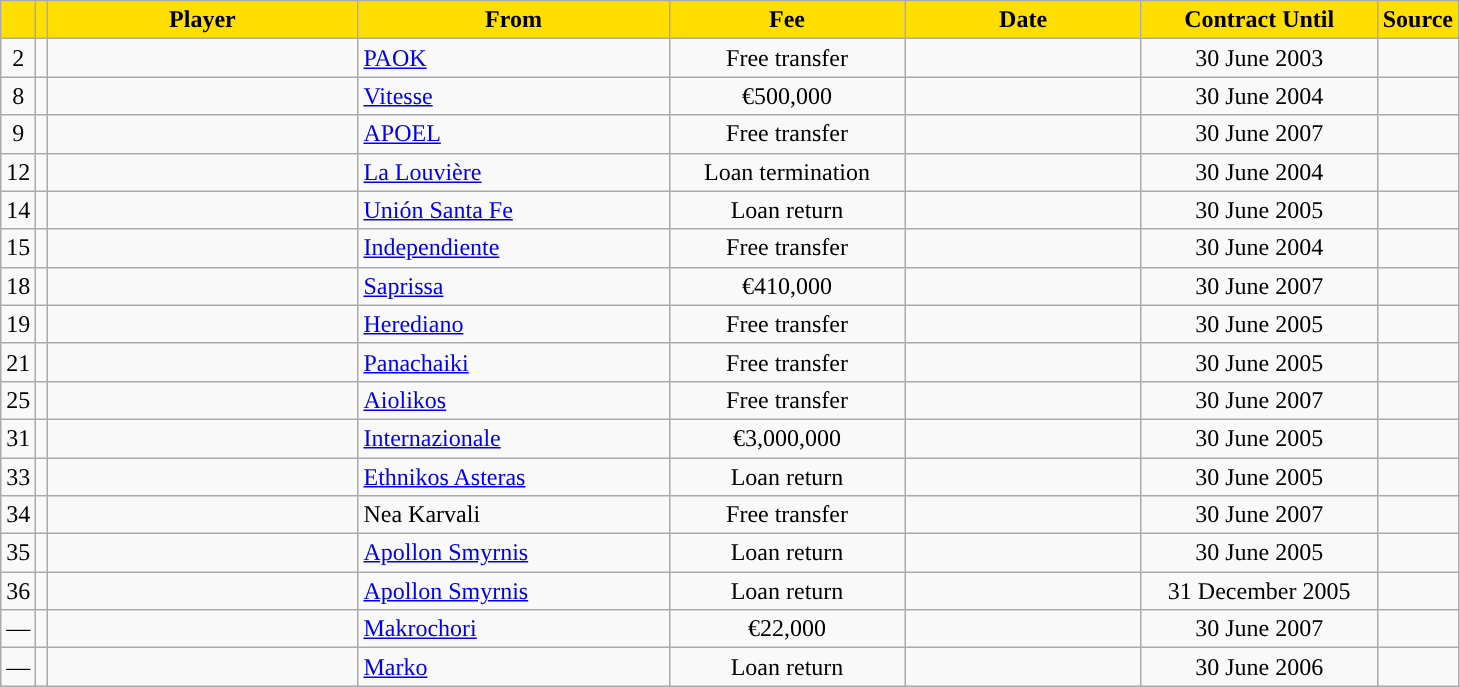<table class="wikitable sortable">
<tr>
<th style="background:#FFDE00"></th>
<th style="background:#FFDE00"></th>
<th width=200 style="background:#FFDE00">Player</th>
<th width=200 style="background:#FFDE00">From</th>
<th width=150 style="background:#FFDE00">Fee</th>
<th width=150 style="background:#FFDE00">Date</th>
<th width=150 style="background:#FFDE00">Contract Until</th>
<th style="background:#FFDE00">Source</th>
</tr>
<tr>
<td align=center>2</td>
<td align=center></td>
<td></td>
<td> <a href='#'>PAOK</a></td>
<td align=center>Free transfer</td>
<td align=center></td>
<td align=center>30 June 2003</td>
<td align=center></td>
</tr>
<tr>
<td align=center>8</td>
<td align=center></td>
<td></td>
<td> <a href='#'>Vitesse</a></td>
<td align=center>€500,000</td>
<td align=center></td>
<td align=center>30 June 2004</td>
<td align=center></td>
</tr>
<tr>
<td align=center>9</td>
<td align=center></td>
<td></td>
<td> <a href='#'>APOEL</a></td>
<td align=center>Free transfer</td>
<td align=center></td>
<td align=center>30 June 2007</td>
<td align=center></td>
</tr>
<tr>
<td align=center>12</td>
<td align=center></td>
<td></td>
<td> <a href='#'>La Louvière</a></td>
<td align=center>Loan termination</td>
<td align=center></td>
<td align=center>30 June 2004</td>
<td align=center></td>
</tr>
<tr>
<td align=center>14</td>
<td align=center></td>
<td></td>
<td> <a href='#'>Unión Santa Fe</a></td>
<td align=center>Loan return</td>
<td align=center></td>
<td align=center>30 June 2005</td>
<td align=center></td>
</tr>
<tr>
<td align=center>15</td>
<td align=center></td>
<td></td>
<td> <a href='#'>Independiente</a></td>
<td align=center>Free transfer</td>
<td align=center></td>
<td align=center>30 June 2004</td>
<td align=center></td>
</tr>
<tr>
<td align=center>18</td>
<td align=center></td>
<td></td>
<td> <a href='#'>Saprissa</a></td>
<td align=center>€410,000</td>
<td align=center></td>
<td align=center>30 June 2007</td>
<td align=center></td>
</tr>
<tr>
<td align=center>19</td>
<td align=center></td>
<td></td>
<td> <a href='#'>Herediano</a></td>
<td align=center>Free transfer</td>
<td align=center></td>
<td align=center>30 June 2005</td>
<td align=center></td>
</tr>
<tr>
<td align=center>21</td>
<td align=center></td>
<td></td>
<td> <a href='#'>Panachaiki</a></td>
<td align=center>Free transfer</td>
<td align=center></td>
<td align=center>30 June 2005</td>
<td align=center></td>
</tr>
<tr>
<td align=center>25</td>
<td align=center></td>
<td></td>
<td> <a href='#'>Aiolikos</a></td>
<td align=center>Free transfer</td>
<td align=center></td>
<td align=center>30 June 2007</td>
<td align=center></td>
</tr>
<tr>
<td align=center>31</td>
<td align=center></td>
<td></td>
<td> <a href='#'>Internazionale</a></td>
<td align=center>€3,000,000</td>
<td align=center></td>
<td align=center>30 June 2005</td>
<td align=center></td>
</tr>
<tr>
<td align=center>33</td>
<td align=center></td>
<td></td>
<td> <a href='#'>Ethnikos Asteras</a></td>
<td align=center>Loan return</td>
<td align=center></td>
<td align=center>30 June 2005</td>
<td align=center></td>
</tr>
<tr>
<td align=center>34</td>
<td align=center></td>
<td></td>
<td> Nea Karvali</td>
<td align=center>Free transfer</td>
<td align=center></td>
<td align=center>30 June 2007</td>
<td align=center></td>
</tr>
<tr>
<td align=center>35</td>
<td align=center></td>
<td></td>
<td> <a href='#'>Apollon Smyrnis</a></td>
<td align=center>Loan return</td>
<td align=center></td>
<td align=center>30 June 2005</td>
<td align=center></td>
</tr>
<tr>
<td align=center>36</td>
<td align=center></td>
<td></td>
<td> <a href='#'>Apollon Smyrnis</a></td>
<td align=center>Loan return</td>
<td align=center></td>
<td align=center>31 December 2005</td>
<td align=center></td>
</tr>
<tr>
<td align=center>—</td>
<td align=center></td>
<td></td>
<td> <a href='#'>Makrochori</a></td>
<td align=center>€22,000</td>
<td align=center></td>
<td align=center>30 June 2007</td>
<td align=center></td>
</tr>
<tr>
<td align=center>—</td>
<td align=center></td>
<td></td>
<td> <a href='#'>Marko</a></td>
<td align=center>Loan return</td>
<td align=center></td>
<td align=center>30 June 2006</td>
<td align=center></td>
</tr>
</table>
